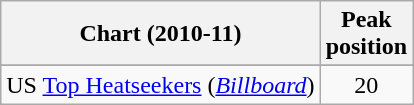<table class="wikitable sortable">
<tr>
<th scope="col">Chart (2010-11)</th>
<th scope="col">Peak<br>position</th>
</tr>
<tr>
</tr>
<tr>
</tr>
<tr>
</tr>
<tr>
<td>US <a href='#'>Top Heatseekers</a> (<em><a href='#'>Billboard</a></em>)</td>
<td style="text-align:center;">20</td>
</tr>
</table>
